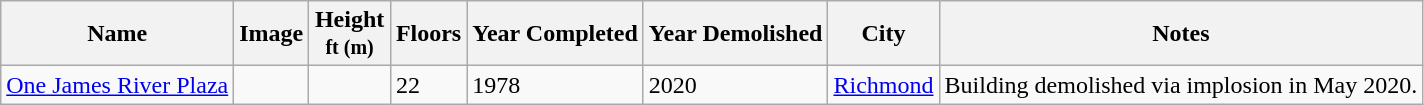<table class="wikitable sortable">
<tr>
<th>Name</th>
<th class="unsortable">Image</th>
<th scope="col" style="width: 47px;">Height<br><small>ft (m)</small></th>
<th>Floors</th>
<th>Year Completed</th>
<th>Year Demolished</th>
<th>City</th>
<th class="unsortable">Notes</th>
</tr>
<tr>
<td><a href='#'>One James River Plaza</a></td>
<td></td>
<td></td>
<td>22</td>
<td>1978</td>
<td>2020</td>
<td><a href='#'>Richmond</a></td>
<td>Building demolished via implosion in May 2020.</td>
</tr>
</table>
